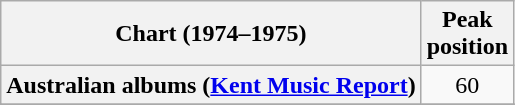<table class="wikitable sortable plainrowheaders">
<tr>
<th>Chart (1974–1975)</th>
<th>Peak<br>position</th>
</tr>
<tr>
<th scope="row">Australian albums (<a href='#'>Kent Music Report</a>)</th>
<td align="center">60</td>
</tr>
<tr>
</tr>
<tr>
</tr>
</table>
